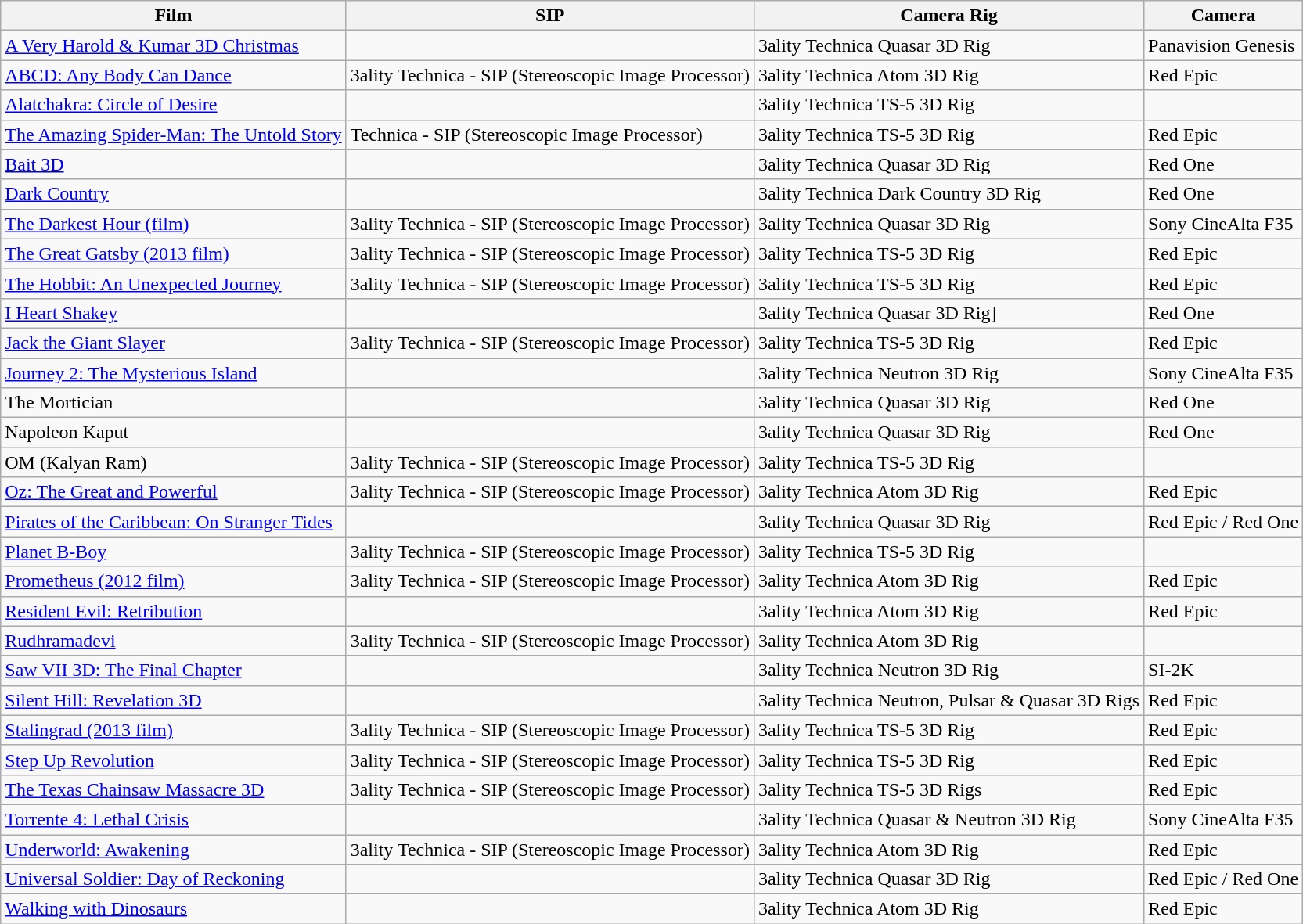<table class="wikitable sortable">
<tr>
<th>Film</th>
<th>SIP</th>
<th>Camera Rig</th>
<th>Camera</th>
</tr>
<tr>
<td><a href='#'>A Very Harold & Kumar 3D Christmas</a></td>
<td></td>
<td>3ality Technica Quasar 3D Rig</td>
<td>Panavision Genesis</td>
</tr>
<tr>
<td><a href='#'>ABCD: Any Body Can Dance</a></td>
<td>3ality Technica - SIP (Stereoscopic Image Processor)</td>
<td>3ality Technica Atom 3D Rig</td>
<td>Red Epic</td>
</tr>
<tr>
<td><a href='#'>Alatchakra: Circle of Desire</a></td>
<td></td>
<td>3ality Technica TS-5 3D Rig</td>
<td></td>
</tr>
<tr>
<td><a href='#'>The Amazing Spider-Man: The Untold Story</a></td>
<td>Technica - SIP (Stereoscopic Image Processor)</td>
<td>3ality Technica TS-5 3D Rig</td>
<td>Red Epic</td>
</tr>
<tr>
<td><a href='#'>Bait 3D</a></td>
<td></td>
<td>3ality Technica Quasar 3D Rig</td>
<td>Red One</td>
</tr>
<tr>
<td><a href='#'>Dark Country</a></td>
<td></td>
<td>3ality Technica Dark Country 3D Rig</td>
<td>Red One</td>
</tr>
<tr>
<td><a href='#'>The Darkest Hour (film)</a></td>
<td>3ality Technica - SIP (Stereoscopic Image Processor)</td>
<td>3ality Technica Quasar 3D Rig</td>
<td>Sony CineAlta F35</td>
</tr>
<tr>
<td><a href='#'>The Great Gatsby (2013 film)</a></td>
<td>3ality Technica - SIP (Stereoscopic Image Processor)</td>
<td>3ality Technica TS-5 3D Rig</td>
<td>Red Epic</td>
</tr>
<tr>
<td><a href='#'>The Hobbit: An Unexpected Journey</a></td>
<td>3ality Technica - SIP (Stereoscopic Image Processor)</td>
<td>3ality Technica TS-5 3D Rig</td>
<td>Red Epic</td>
</tr>
<tr>
<td><a href='#'>I Heart Shakey</a></td>
<td></td>
<td>3ality Technica Quasar 3D Rig]</td>
<td>Red One</td>
</tr>
<tr>
<td><a href='#'>Jack the Giant Slayer</a></td>
<td>3ality Technica - SIP (Stereoscopic Image Processor)</td>
<td>3ality Technica TS-5 3D Rig</td>
<td>Red Epic</td>
</tr>
<tr>
<td><a href='#'>Journey 2: The Mysterious Island</a></td>
<td></td>
<td>3ality Technica Neutron 3D Rig</td>
<td>Sony CineAlta F35</td>
</tr>
<tr>
<td>The Mortician</td>
<td></td>
<td>3ality Technica Quasar 3D Rig</td>
<td>Red One</td>
</tr>
<tr>
<td>Napoleon Kaput</td>
<td></td>
<td>3ality Technica Quasar 3D Rig</td>
<td>Red One</td>
</tr>
<tr>
<td>OM (Kalyan Ram)</td>
<td>3ality Technica - SIP (Stereoscopic Image Processor)</td>
<td>3ality Technica TS-5 3D Rig</td>
<td></td>
</tr>
<tr>
<td><a href='#'>Oz: The Great and Powerful</a></td>
<td>3ality Technica - SIP (Stereoscopic Image Processor)</td>
<td>3ality Technica Atom 3D Rig</td>
<td>Red Epic</td>
</tr>
<tr>
<td><a href='#'>Pirates of the Caribbean: On Stranger Tides</a></td>
<td></td>
<td>3ality Technica Quasar 3D Rig</td>
<td>Red Epic /  Red One</td>
</tr>
<tr>
<td><a href='#'>Planet B-Boy</a></td>
<td>3ality Technica - SIP (Stereoscopic Image Processor)</td>
<td>3ality Technica TS-5 3D Rig</td>
<td></td>
</tr>
<tr>
<td><a href='#'>Prometheus (2012 film)</a></td>
<td>3ality Technica - SIP (Stereoscopic Image Processor)</td>
<td>3ality Technica Atom 3D Rig</td>
<td>Red Epic</td>
</tr>
<tr>
<td><a href='#'>Resident Evil: Retribution</a></td>
<td></td>
<td>3ality Technica Atom 3D Rig</td>
<td>Red Epic</td>
</tr>
<tr>
<td><a href='#'>Rudhramadevi</a></td>
<td>3ality Technica - SIP (Stereoscopic Image Processor)</td>
<td>3ality Technica Atom 3D Rig</td>
<td></td>
</tr>
<tr>
<td><a href='#'>Saw VII 3D: The Final Chapter</a></td>
<td></td>
<td>3ality Technica Neutron 3D Rig</td>
<td>SI-2K</td>
</tr>
<tr>
<td><a href='#'>Silent Hill: Revelation 3D</a></td>
<td></td>
<td>3ality Technica Neutron,  Pulsar &  Quasar 3D Rigs</td>
<td>Red Epic</td>
</tr>
<tr>
<td><a href='#'>Stalingrad (2013 film)</a></td>
<td>3ality Technica - SIP (Stereoscopic Image Processor)</td>
<td>3ality Technica TS-5 3D Rig</td>
<td>Red Epic</td>
</tr>
<tr>
<td><a href='#'>Step Up Revolution</a></td>
<td>3ality Technica - SIP (Stereoscopic Image Processor)</td>
<td>3ality Technica TS-5 3D Rig</td>
<td>Red Epic</td>
</tr>
<tr>
<td><a href='#'>The Texas Chainsaw Massacre 3D</a></td>
<td>3ality Technica - SIP (Stereoscopic Image Processor)</td>
<td>3ality Technica TS-5 3D Rigs</td>
<td>Red Epic</td>
</tr>
<tr>
<td><a href='#'>Torrente 4: Lethal Crisis</a></td>
<td></td>
<td>3ality Technica Quasar &  Neutron 3D Rig</td>
<td>Sony CineAlta F35</td>
</tr>
<tr>
<td><a href='#'>Underworld: Awakening</a></td>
<td>3ality Technica - SIP (Stereoscopic Image Processor)</td>
<td>3ality Technica Atom 3D Rig</td>
<td>Red Epic</td>
</tr>
<tr>
<td><a href='#'>Universal Soldier: Day of Reckoning</a></td>
<td></td>
<td>3ality Technica Quasar 3D Rig</td>
<td>Red Epic / Red One</td>
</tr>
<tr>
<td><a href='#'>Walking with Dinosaurs</a></td>
<td></td>
<td>3ality Technica Atom 3D Rig</td>
<td>Red Epic</td>
</tr>
</table>
